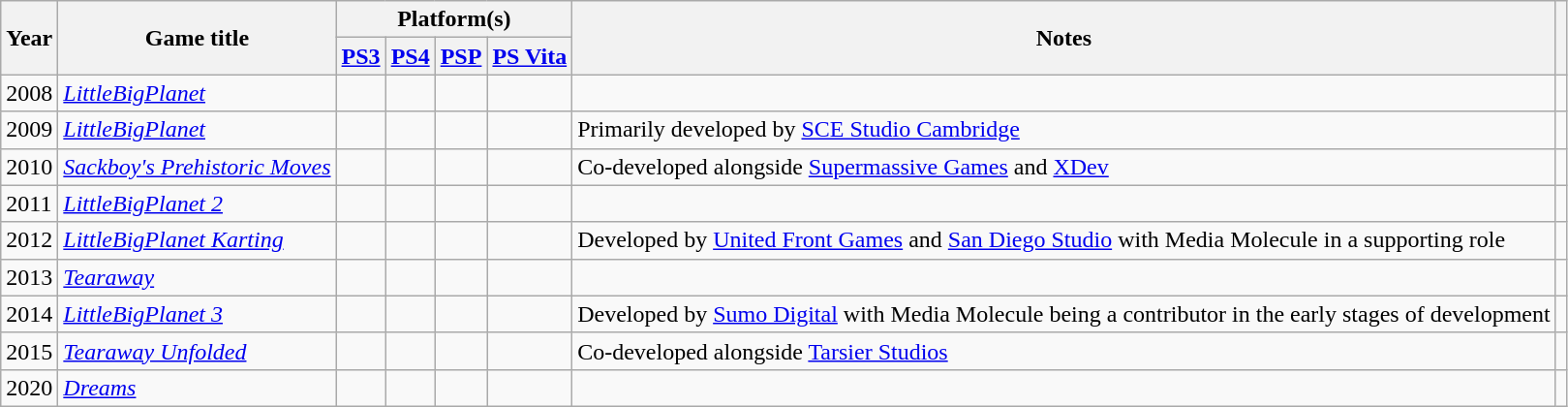<table class="wikitable sortable">
<tr>
<th rowspan="2">Year</th>
<th rowspan="2">Game title</th>
<th colspan="4">Platform(s)</th>
<th rowspan="2">Notes</th>
<th rowspan="2"></th>
</tr>
<tr>
<th><a href='#'>PS3</a></th>
<th><a href='#'>PS4</a></th>
<th><a href='#'>PSP</a></th>
<th><a href='#'>PS Vita</a></th>
</tr>
<tr>
<td>2008</td>
<td><em><a href='#'>LittleBigPlanet</a></em></td>
<td></td>
<td></td>
<td></td>
<td></td>
<td></td>
<td style="text-align:center;"></td>
</tr>
<tr>
<td>2009</td>
<td><em><a href='#'>LittleBigPlanet</a></em></td>
<td></td>
<td></td>
<td></td>
<td></td>
<td>Primarily developed by <a href='#'>SCE Studio Cambridge</a></td>
<td style="text-align:center;"></td>
</tr>
<tr>
<td>2010</td>
<td><em><a href='#'>Sackboy's Prehistoric Moves</a></em></td>
<td></td>
<td></td>
<td></td>
<td></td>
<td>Co-developed alongside <a href='#'>Supermassive Games</a> and <a href='#'>XDev</a></td>
<td style="text-align:center;"></td>
</tr>
<tr>
<td>2011</td>
<td><em><a href='#'>LittleBigPlanet 2</a></em></td>
<td></td>
<td></td>
<td></td>
<td></td>
<td></td>
<td style="text-align:center;"></td>
</tr>
<tr>
<td>2012</td>
<td><em><a href='#'>LittleBigPlanet Karting</a></em></td>
<td></td>
<td></td>
<td></td>
<td></td>
<td>Developed by <a href='#'>United Front Games</a> and <a href='#'>San Diego Studio</a> with Media Molecule in a supporting role</td>
<td style="text-align:center;"></td>
</tr>
<tr>
<td>2013</td>
<td><em><a href='#'>Tearaway</a></em></td>
<td></td>
<td></td>
<td></td>
<td></td>
<td></td>
<td style="text-align:center;"></td>
</tr>
<tr>
<td>2014</td>
<td><em><a href='#'>LittleBigPlanet 3</a></em></td>
<td></td>
<td></td>
<td></td>
<td></td>
<td>Developed by <a href='#'>Sumo Digital</a> with Media Molecule being a contributor in the early stages of development</td>
<td style="text-align:center;"></td>
</tr>
<tr>
<td>2015</td>
<td><em><a href='#'>Tearaway Unfolded</a></em></td>
<td></td>
<td></td>
<td></td>
<td></td>
<td>Co-developed alongside <a href='#'>Tarsier Studios</a></td>
<td style="text-align:center;"></td>
</tr>
<tr>
<td>2020</td>
<td><em><a href='#'>Dreams</a></em></td>
<td></td>
<td></td>
<td></td>
<td></td>
<td></td>
<td style="text-align:center;"></td>
</tr>
</table>
